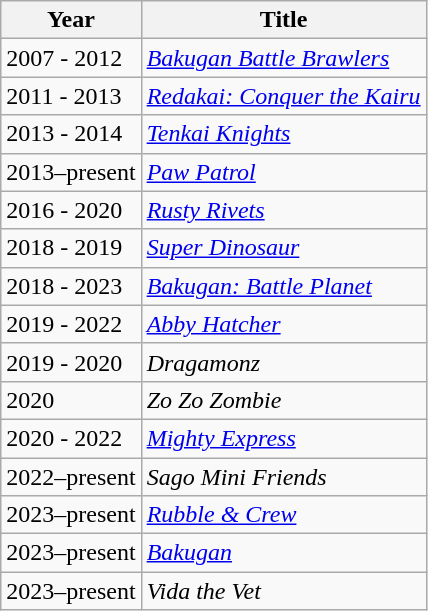<table class="wikitable">
<tr>
<th>Year</th>
<th>Title</th>
</tr>
<tr>
<td>2007 - 2012</td>
<td><em><a href='#'>Bakugan Battle Brawlers</a></em></td>
</tr>
<tr>
<td>2011 - 2013</td>
<td><em><a href='#'>Redakai: Conquer the Kairu</a></em></td>
</tr>
<tr>
<td>2013 - 2014</td>
<td><em><a href='#'>Tenkai Knights</a></em></td>
</tr>
<tr>
<td>2013–present</td>
<td><em><a href='#'>Paw Patrol</a></em></td>
</tr>
<tr>
<td>2016 - 2020</td>
<td><em><a href='#'>Rusty Rivets</a></em></td>
</tr>
<tr>
<td>2018 - 2019</td>
<td><em><a href='#'>Super Dinosaur</a></em></td>
</tr>
<tr>
<td>2018 - 2023</td>
<td><em><a href='#'>Bakugan: Battle Planet</a></em></td>
</tr>
<tr>
<td>2019 - 2022</td>
<td><em><a href='#'>Abby Hatcher</a></em></td>
</tr>
<tr>
<td>2019 - 2020</td>
<td><em>Dragamonz</em></td>
</tr>
<tr>
<td>2020</td>
<td><em>Zo Zo Zombie</em></td>
</tr>
<tr>
<td>2020 - 2022</td>
<td><em><a href='#'>Mighty Express</a></em></td>
</tr>
<tr>
<td>2022–present</td>
<td><em>Sago Mini Friends</em></td>
</tr>
<tr>
<td>2023–present</td>
<td><em><a href='#'>Rubble & Crew</a></em></td>
</tr>
<tr>
<td>2023–present</td>
<td><em><a href='#'>Bakugan</a></em></td>
</tr>
<tr>
<td>2023–present</td>
<td><em>Vida the Vet</em></td>
</tr>
</table>
